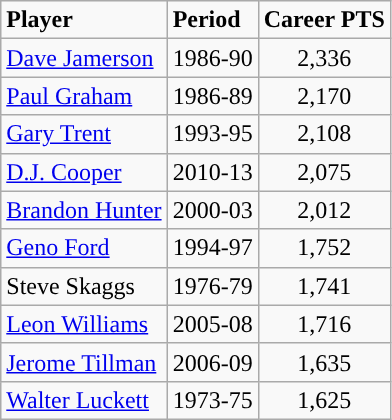<table class="wikitable">
<tr>
<td><span><strong>Player</strong></span></td>
<td><span><strong>Period</strong></span></td>
<td><span><strong>Career PTS</strong></span></td>
</tr>
<tr>
<td><a href='#'>Dave Jamerson</a></td>
<td align=center>1986-90</td>
<td align=center>2,336</td>
</tr>
<tr>
<td><a href='#'>Paul Graham</a></td>
<td align=center>1986-89</td>
<td align=center>2,170</td>
</tr>
<tr>
<td><a href='#'>Gary Trent</a></td>
<td align=center>1993-95</td>
<td align=center>2,108</td>
</tr>
<tr>
<td><a href='#'>D.J. Cooper</a></td>
<td align=center>2010-13</td>
<td align=center>2,075</td>
</tr>
<tr>
<td><a href='#'>Brandon Hunter</a></td>
<td align=center>2000-03</td>
<td align=center>2,012</td>
</tr>
<tr>
<td><a href='#'>Geno Ford</a></td>
<td align=center>1994-97</td>
<td align=center>1,752</td>
</tr>
<tr>
<td>Steve Skaggs</td>
<td align=center>1976-79</td>
<td align=center>1,741</td>
</tr>
<tr>
<td><a href='#'>Leon Williams</a></td>
<td align=center>2005-08</td>
<td align=center>1,716</td>
</tr>
<tr>
<td><a href='#'>Jerome Tillman</a></td>
<td align=center>2006-09</td>
<td align=center>1,635</td>
</tr>
<tr>
<td><a href='#'>Walter Luckett</a></td>
<td align=center>1973-75</td>
<td align=center>1,625</td>
</tr>
</table>
